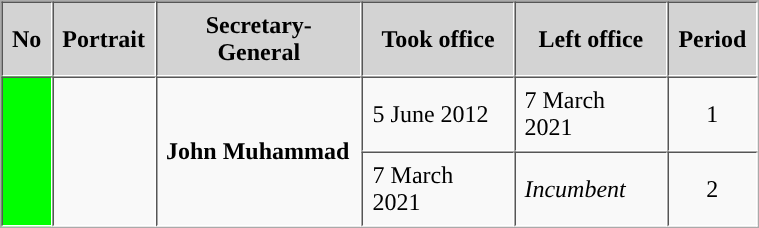<table class="sortable" width="40%" border="2" cellpadding="6" cellspacing="0" style="margin: 1em 1em 1em 0; background: #f9f9f9; border: 1px #aaa solid;">
<tr bgcolor=#d3d3d3>
<th>No</th>
<th>Portrait</th>
<th>Secretary-General</th>
<th>Took office</th>
<th>Left office</th>
<th>Period</th>
</tr>
<tr>
<th rowspan=2 style="background-color:#00FF00;text-align:center;"></th>
<td rowspan=2></td>
<td rowspan=2><strong>John Muhammad</strong></td>
<td>5 June 2012</td>
<td>7 March 2021</td>
<td style="text-align:center;">1</td>
</tr>
<tr>
<td>7 March 2021</td>
<td><em>Incumbent</em></td>
<td style="text-align:center;">2</td>
</tr>
</table>
